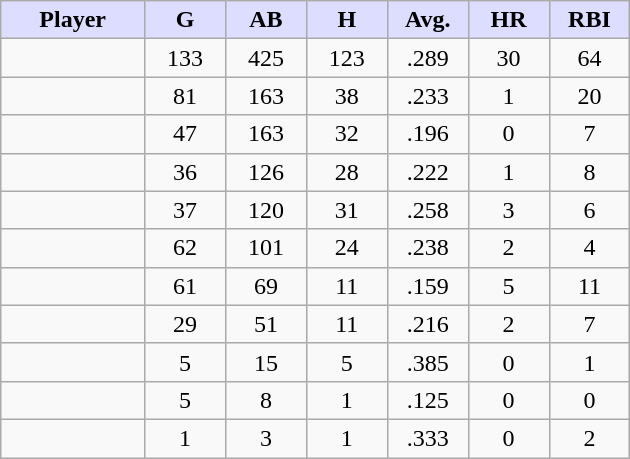<table class="wikitable sortable">
<tr>
<th style="background:#ddf; width:16%;">Player</th>
<th style="background:#ddf; width:9%;">G</th>
<th style="background:#ddf; width:9%;">AB</th>
<th style="background:#ddf; width:9%;">H</th>
<th style="background:#ddf; width:9%;">Avg.</th>
<th style="background:#ddf; width:9%;">HR</th>
<th style="background:#ddf; width:9%;">RBI</th>
</tr>
<tr style="text-align:center;">
<td></td>
<td>133</td>
<td>425</td>
<td>123</td>
<td>.289</td>
<td>30</td>
<td>64</td>
</tr>
<tr style="text-align:center;">
<td></td>
<td>81</td>
<td>163</td>
<td>38</td>
<td>.233</td>
<td>1</td>
<td>20</td>
</tr>
<tr style="text-align:center;">
<td></td>
<td>47</td>
<td>163</td>
<td>32</td>
<td>.196</td>
<td>0</td>
<td>7</td>
</tr>
<tr style="text-align:center;">
<td></td>
<td>36</td>
<td>126</td>
<td>28</td>
<td>.222</td>
<td>1</td>
<td>8</td>
</tr>
<tr style="text-align:center;">
<td></td>
<td>37</td>
<td>120</td>
<td>31</td>
<td>.258</td>
<td>3</td>
<td>6</td>
</tr>
<tr style="text-align:center;">
<td></td>
<td>62</td>
<td>101</td>
<td>24</td>
<td>.238</td>
<td>2</td>
<td>4</td>
</tr>
<tr style="text-align:center;">
<td></td>
<td>61</td>
<td>69</td>
<td>11</td>
<td>.159</td>
<td>5</td>
<td>11</td>
</tr>
<tr style="text-align:center;">
<td></td>
<td>29</td>
<td>51</td>
<td>11</td>
<td>.216</td>
<td>2</td>
<td>7</td>
</tr>
<tr style="text-align:center;">
<td></td>
<td>5</td>
<td>15</td>
<td>5</td>
<td>.385</td>
<td>0</td>
<td>1</td>
</tr>
<tr style="text-align:center;">
<td></td>
<td>5</td>
<td>8</td>
<td>1</td>
<td>.125</td>
<td>0</td>
<td>0</td>
</tr>
<tr style="text-align:center;">
<td></td>
<td>1</td>
<td>3</td>
<td>1</td>
<td>.333</td>
<td>0</td>
<td>2</td>
</tr>
</table>
